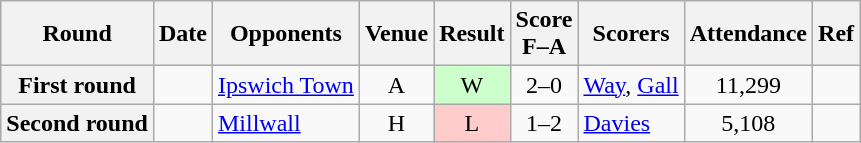<table class="wikitable plainrowheaders sortable" style="text-align:center">
<tr>
<th scope="col">Round</th>
<th scope="col">Date</th>
<th scope="col">Opponents</th>
<th scope="col">Venue</th>
<th scope="col">Result</th>
<th scope="col">Score<br>F–A</th>
<th scope="col" class="unsortable">Scorers</th>
<th scope="col">Attendance</th>
<th scope="col" class="unsortable">Ref</th>
</tr>
<tr>
<th scope="row">First round</th>
<td align="left"></td>
<td align="left"><a href='#'>Ipswich Town</a></td>
<td>A</td>
<td style="background-color:#CCFFCC">W</td>
<td>2–0</td>
<td align="left"><a href='#'>Way</a>, <a href='#'>Gall</a></td>
<td>11,299</td>
<td></td>
</tr>
<tr>
<th scope="row">Second round</th>
<td align="left"></td>
<td align="left"><a href='#'>Millwall</a></td>
<td>H</td>
<td style="background-color:#FFCCCC">L</td>
<td>1–2</td>
<td align="left"><a href='#'>Davies</a></td>
<td>5,108</td>
<td></td>
</tr>
</table>
